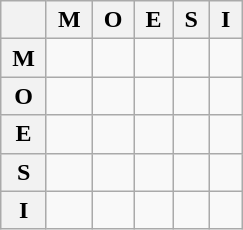<table class=wikitable style=text-align:center>
<tr>
<th></th>
<th> M </th>
<th> O </th>
<th> E </th>
<th> S </th>
<th> I </th>
</tr>
<tr>
<th> M </th>
<td></td>
<td></td>
<td></td>
<td></td>
<td></td>
</tr>
<tr>
<th> O </th>
<td></td>
<td></td>
<td></td>
<td></td>
<td></td>
</tr>
<tr>
<th> E </th>
<td></td>
<td></td>
<td></td>
<td></td>
<td></td>
</tr>
<tr>
<th> S </th>
<td></td>
<td></td>
<td></td>
<td></td>
<td></td>
</tr>
<tr>
<th> I </th>
<td></td>
<td></td>
<td></td>
<td></td>
<td></td>
</tr>
</table>
